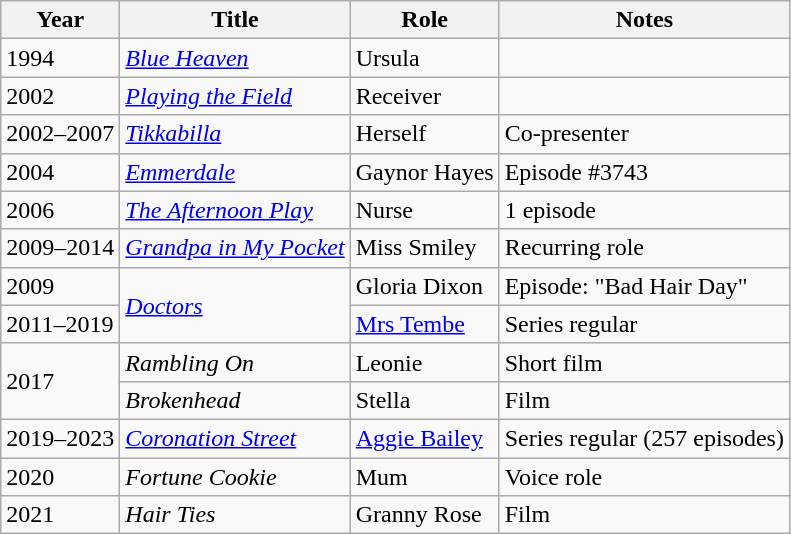<table class="wikitable sortable">
<tr>
<th>Year</th>
<th>Title</th>
<th>Role</th>
<th>Notes</th>
</tr>
<tr>
<td>1994</td>
<td><em><a href='#'>Blue Heaven</a></em></td>
<td>Ursula</td>
<td></td>
</tr>
<tr>
<td>2002</td>
<td><em><a href='#'>Playing the Field</a></em></td>
<td>Receiver</td>
<td></td>
</tr>
<tr>
<td>2002–2007</td>
<td><em><a href='#'>Tikkabilla</a></em></td>
<td>Herself</td>
<td>Co-presenter</td>
</tr>
<tr>
<td>2004</td>
<td><em><a href='#'>Emmerdale</a></em></td>
<td>Gaynor Hayes</td>
<td>Episode #3743</td>
</tr>
<tr>
<td>2006</td>
<td><em><a href='#'>The Afternoon Play</a></em></td>
<td>Nurse</td>
<td>1 episode</td>
</tr>
<tr>
<td>2009–2014</td>
<td><em><a href='#'>Grandpa in My Pocket</a></em></td>
<td>Miss Smiley</td>
<td>Recurring role</td>
</tr>
<tr>
<td>2009</td>
<td rowspan="2"><em><a href='#'>Doctors</a></em></td>
<td>Gloria Dixon</td>
<td>Episode: "Bad Hair Day"</td>
</tr>
<tr>
<td>2011–2019</td>
<td><a href='#'>Mrs Tembe</a></td>
<td>Series regular</td>
</tr>
<tr>
<td rowspan="2">2017</td>
<td><em>Rambling On</em></td>
<td>Leonie</td>
<td>Short film</td>
</tr>
<tr>
<td><em>Brokenhead</em></td>
<td>Stella</td>
<td>Film</td>
</tr>
<tr>
<td>2019–2023</td>
<td><em><a href='#'>Coronation Street</a></em></td>
<td><a href='#'>Aggie Bailey</a></td>
<td>Series regular (257 episodes)</td>
</tr>
<tr>
<td>2020</td>
<td><em>Fortune Cookie</em></td>
<td>Mum</td>
<td>Voice role</td>
</tr>
<tr>
<td>2021</td>
<td><em>Hair Ties</em></td>
<td>Granny Rose</td>
<td>Film</td>
</tr>
</table>
